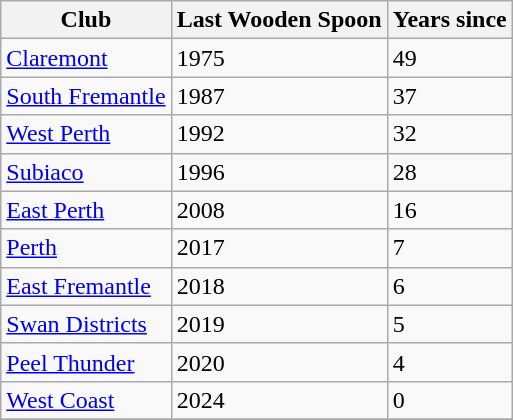<table class="wikitable">
<tr>
<th>Club</th>
<th>Last Wooden Spoon</th>
<th>Years since</th>
</tr>
<tr>
<td><a href='#'>Claremont</a></td>
<td>1975</td>
<td>49</td>
</tr>
<tr>
<td><a href='#'>South Fremantle</a></td>
<td>1987</td>
<td>37</td>
</tr>
<tr>
<td><a href='#'>West Perth</a></td>
<td>1992</td>
<td>32</td>
</tr>
<tr>
<td><a href='#'>Subiaco</a></td>
<td>1996</td>
<td>28</td>
</tr>
<tr>
<td><a href='#'>East Perth</a></td>
<td>2008</td>
<td>16</td>
</tr>
<tr>
<td><a href='#'>Perth</a></td>
<td>2017</td>
<td>7</td>
</tr>
<tr>
<td><a href='#'>East Fremantle</a></td>
<td>2018</td>
<td>6</td>
</tr>
<tr>
<td><a href='#'>Swan Districts</a></td>
<td>2019</td>
<td>5</td>
</tr>
<tr>
<td><a href='#'>Peel Thunder</a></td>
<td>2020</td>
<td>4</td>
</tr>
<tr>
<td><a href='#'>West Coast</a></td>
<td>2024</td>
<td>0</td>
</tr>
<tr>
</tr>
</table>
